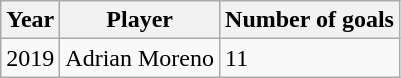<table class="wikitable">
<tr>
<th>Year</th>
<th>Player</th>
<th>Number of goals</th>
</tr>
<tr>
<td>2019</td>
<td>Adrian Moreno</td>
<td>11</td>
</tr>
</table>
